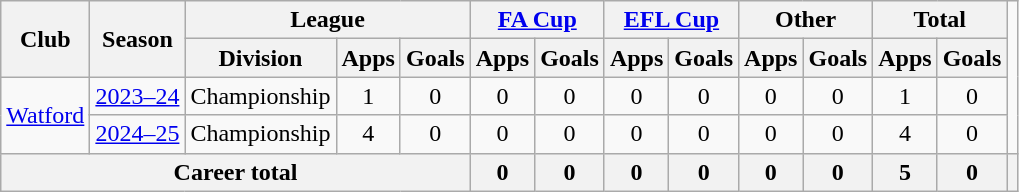<table class=wikitable style=text-align:center>
<tr>
<th rowspan="2">Club</th>
<th rowspan="2">Season</th>
<th colspan="3">League</th>
<th colspan="2"><a href='#'>FA Cup</a></th>
<th colspan="2"><a href='#'>EFL Cup</a></th>
<th colspan="2">Other</th>
<th colspan="2">Total</th>
</tr>
<tr>
<th>Division</th>
<th>Apps</th>
<th>Goals</th>
<th>Apps</th>
<th>Goals</th>
<th>Apps</th>
<th>Goals</th>
<th>Apps</th>
<th>Goals</th>
<th>Apps</th>
<th>Goals</th>
</tr>
<tr>
<td rowspan="2"><a href='#'>Watford</a></td>
<td><a href='#'>2023–24</a></td>
<td>Championship</td>
<td>1</td>
<td>0</td>
<td>0</td>
<td>0</td>
<td>0</td>
<td>0</td>
<td>0</td>
<td>0</td>
<td>1</td>
<td>0</td>
</tr>
<tr>
<td><a href='#'>2024–25</a></td>
<td>Championship</td>
<td>4</td>
<td>0</td>
<td>0</td>
<td>0</td>
<td>0</td>
<td>0</td>
<td>0</td>
<td>0</td>
<td>4</td>
<td>0</td>
</tr>
<tr>
<th colspan="5">Career total</th>
<th>0</th>
<th>0</th>
<th>0</th>
<th>0</th>
<th>0</th>
<th>0</th>
<th>5</th>
<th>0</th>
<th></th>
</tr>
</table>
